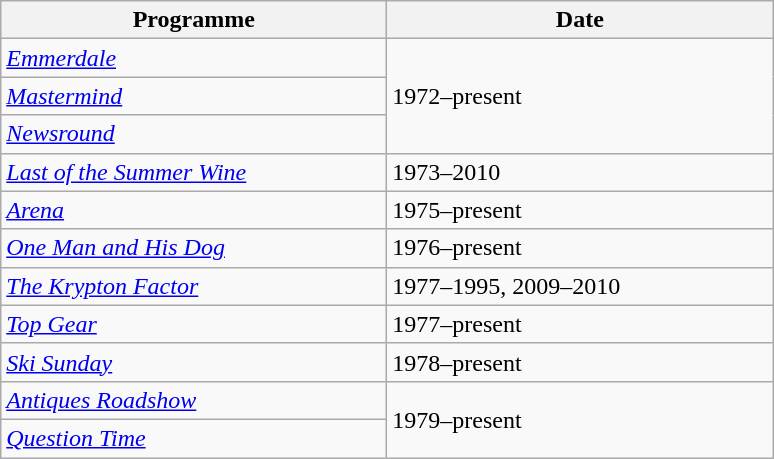<table class="wikitable">
<tr>
<th width=250>Programme</th>
<th width=250>Date</th>
</tr>
<tr>
<td><em><a href='#'>Emmerdale</a></em></td>
<td rowspan="3">1972–present</td>
</tr>
<tr>
<td><em><a href='#'>Mastermind</a></em></td>
</tr>
<tr>
<td><em><a href='#'>Newsround</a></em></td>
</tr>
<tr>
<td><em><a href='#'>Last of the Summer Wine</a></em></td>
<td>1973–2010</td>
</tr>
<tr>
<td><em><a href='#'>Arena</a></em></td>
<td>1975–present</td>
</tr>
<tr>
<td><em><a href='#'>One Man and His Dog</a></em></td>
<td>1976–present</td>
</tr>
<tr>
<td><em><a href='#'>The Krypton Factor</a></em></td>
<td>1977–1995, 2009–2010</td>
</tr>
<tr>
<td><em><a href='#'>Top Gear</a></em></td>
<td>1977–present</td>
</tr>
<tr>
<td><em><a href='#'>Ski Sunday</a></em></td>
<td>1978–present</td>
</tr>
<tr>
<td><em><a href='#'>Antiques Roadshow</a></em></td>
<td rowspan="2">1979–present</td>
</tr>
<tr>
<td><em><a href='#'>Question Time</a></em></td>
</tr>
</table>
